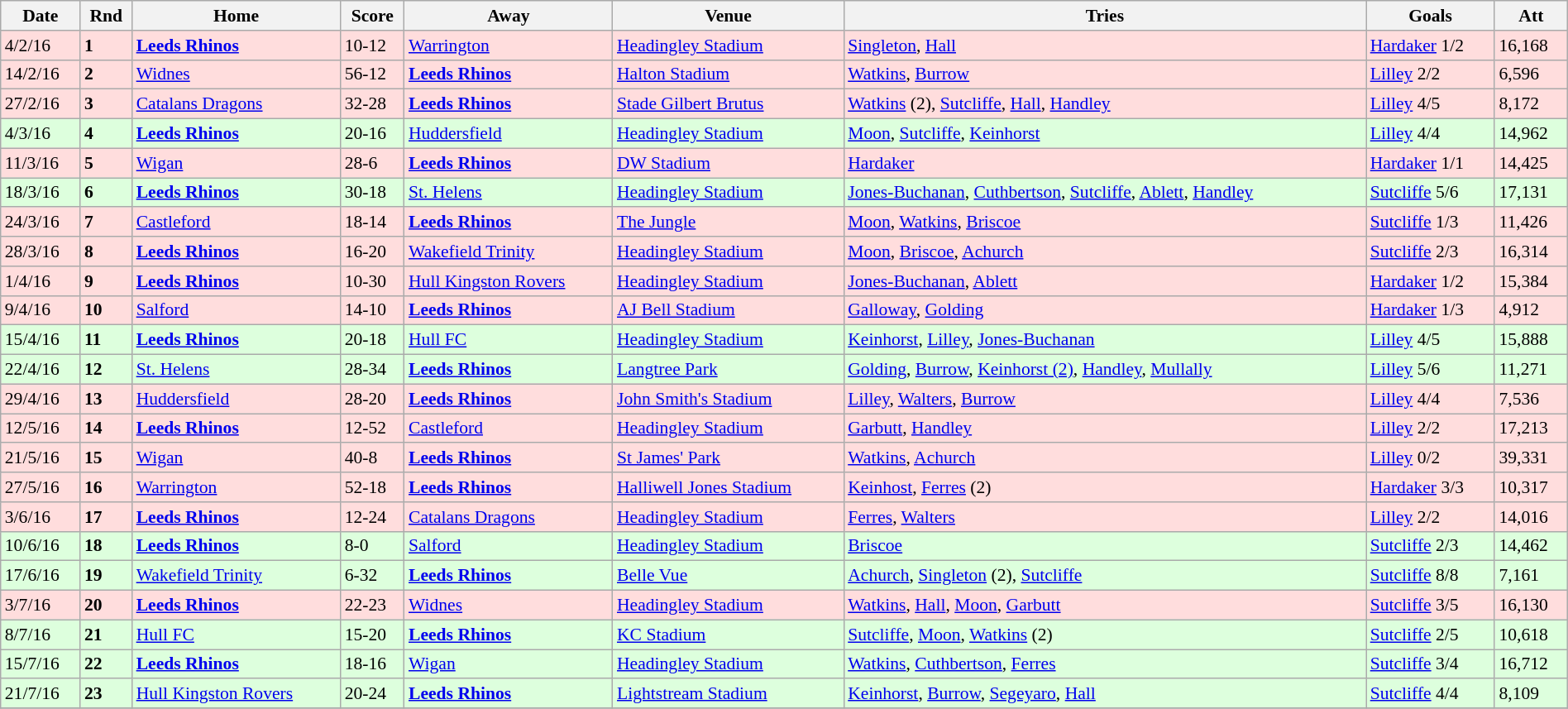<table class="wikitable" style="font-size:90%;" width="100%">
<tr>
<th>Date</th>
<th>Rnd</th>
<th>Home</th>
<th>Score</th>
<th>Away</th>
<th>Venue</th>
<th>Tries</th>
<th>Goals</th>
<th>Att</th>
</tr>
<tr style="background:#ffdddd;" width=20 | >
<td>4/2/16</td>
<td><strong>1</strong></td>
<td> <strong><a href='#'>Leeds Rhinos</a></strong></td>
<td>10-12</td>
<td> <a href='#'>Warrington</a></td>
<td><a href='#'>Headingley Stadium</a></td>
<td><a href='#'>Singleton</a>, <a href='#'>Hall</a></td>
<td><a href='#'>Hardaker</a> 1/2</td>
<td>16,168</td>
</tr>
<tr style="background:#ffdddd;" width=20 | >
<td>14/2/16</td>
<td><strong>2</strong></td>
<td> <a href='#'>Widnes</a></td>
<td>56-12</td>
<td> <strong><a href='#'>Leeds Rhinos</a></strong></td>
<td><a href='#'>Halton Stadium</a></td>
<td><a href='#'>Watkins</a>, <a href='#'>Burrow</a></td>
<td><a href='#'>Lilley</a> 2/2</td>
<td>6,596</td>
</tr>
<tr style="background:#ffdddd;" width=20 | >
<td>27/2/16</td>
<td><strong>3</strong></td>
<td> <a href='#'>Catalans Dragons</a></td>
<td>32-28</td>
<td> <strong><a href='#'>Leeds Rhinos</a></strong></td>
<td><a href='#'>Stade Gilbert Brutus</a></td>
<td><a href='#'>Watkins</a> (2), <a href='#'>Sutcliffe</a>, <a href='#'>Hall</a>, <a href='#'>Handley</a></td>
<td><a href='#'>Lilley</a> 4/5</td>
<td>8,172</td>
</tr>
<tr style="background:#ddffdd;" width=20 | >
<td>4/3/16</td>
<td><strong>4</strong></td>
<td> <strong><a href='#'>Leeds Rhinos</a></strong></td>
<td>20-16</td>
<td> <a href='#'>Huddersfield</a></td>
<td><a href='#'>Headingley Stadium</a></td>
<td><a href='#'>Moon</a>, <a href='#'>Sutcliffe</a>, <a href='#'>Keinhorst</a></td>
<td><a href='#'>Lilley</a> 4/4</td>
<td>14,962</td>
</tr>
<tr style="background:#ffdddd;" width=20 | >
<td>11/3/16</td>
<td><strong>5</strong></td>
<td> <a href='#'>Wigan</a></td>
<td>28-6</td>
<td> <strong><a href='#'>Leeds Rhinos</a></strong></td>
<td><a href='#'>DW Stadium</a></td>
<td><a href='#'>Hardaker</a></td>
<td><a href='#'>Hardaker</a> 1/1</td>
<td>14,425</td>
</tr>
<tr style="background:#ddffdd;" width=20 | >
<td>18/3/16</td>
<td><strong>6</strong></td>
<td> <strong><a href='#'>Leeds Rhinos</a></strong></td>
<td>30-18</td>
<td> <a href='#'>St. Helens</a></td>
<td><a href='#'>Headingley Stadium</a></td>
<td><a href='#'>Jones-Buchanan</a>, <a href='#'>Cuthbertson</a>, <a href='#'>Sutcliffe</a>, <a href='#'>Ablett</a>, <a href='#'>Handley</a></td>
<td><a href='#'>Sutcliffe</a> 5/6</td>
<td>17,131</td>
</tr>
<tr style="background:#ffdddd;" width=20 | >
<td>24/3/16</td>
<td><strong>7</strong></td>
<td> <a href='#'>Castleford</a></td>
<td>18-14</td>
<td> <strong><a href='#'>Leeds Rhinos</a></strong></td>
<td><a href='#'>The Jungle</a></td>
<td><a href='#'>Moon</a>, <a href='#'>Watkins</a>, <a href='#'>Briscoe</a></td>
<td><a href='#'>Sutcliffe</a> 1/3</td>
<td>11,426</td>
</tr>
<tr style="background:#ffdddd;" width=20 | >
<td>28/3/16</td>
<td><strong>8</strong></td>
<td> <strong><a href='#'>Leeds Rhinos</a></strong></td>
<td>16-20</td>
<td><a href='#'>Wakefield Trinity</a></td>
<td><a href='#'>Headingley Stadium</a></td>
<td><a href='#'>Moon</a>, <a href='#'>Briscoe</a>, <a href='#'>Achurch</a></td>
<td><a href='#'>Sutcliffe</a> 2/3</td>
<td>16,314</td>
</tr>
<tr style="background:#ffdddd;" width=20 | >
<td>1/4/16</td>
<td><strong>9</strong></td>
<td> <strong><a href='#'>Leeds Rhinos</a></strong></td>
<td>10-30</td>
<td> <a href='#'>Hull Kingston Rovers</a></td>
<td><a href='#'>Headingley Stadium</a></td>
<td><a href='#'>Jones-Buchanan</a>, <a href='#'>Ablett</a></td>
<td><a href='#'>Hardaker</a> 1/2</td>
<td>15,384</td>
</tr>
<tr style="background:#ffdddd;" width=20 | >
<td>9/4/16</td>
<td><strong>10</strong></td>
<td> <a href='#'>Salford</a></td>
<td>14-10</td>
<td> <strong><a href='#'>Leeds Rhinos</a></strong></td>
<td><a href='#'>AJ Bell Stadium</a></td>
<td><a href='#'>Galloway</a>, <a href='#'>Golding</a></td>
<td><a href='#'>Hardaker</a> 1/3</td>
<td>4,912</td>
</tr>
<tr style="background:#ddffdd;" width=20 | >
<td>15/4/16</td>
<td><strong>11</strong></td>
<td> <strong><a href='#'>Leeds Rhinos</a></strong></td>
<td>20-18</td>
<td> <a href='#'>Hull FC</a></td>
<td><a href='#'>Headingley Stadium</a></td>
<td><a href='#'>Keinhorst</a>, <a href='#'>Lilley</a>, <a href='#'>Jones-Buchanan</a></td>
<td><a href='#'>Lilley</a> 4/5</td>
<td>15,888</td>
</tr>
<tr style="background:#ddffdd;" width=20 | >
<td>22/4/16</td>
<td><strong>12</strong></td>
<td> <a href='#'>St. Helens</a></td>
<td>28-34</td>
<td> <strong><a href='#'>Leeds Rhinos</a></strong></td>
<td><a href='#'>Langtree Park</a></td>
<td><a href='#'>Golding</a>, <a href='#'>Burrow</a>, <a href='#'>Keinhorst (2)</a>, <a href='#'>Handley</a>, <a href='#'>Mullally</a></td>
<td><a href='#'>Lilley</a> 5/6</td>
<td>11,271</td>
</tr>
<tr style="background:#ffdddd;" width=20 | >
<td>29/4/16</td>
<td><strong>13</strong></td>
<td> <a href='#'>Huddersfield</a></td>
<td>28-20</td>
<td> <strong><a href='#'>Leeds Rhinos</a></strong></td>
<td><a href='#'>John Smith's Stadium</a></td>
<td><a href='#'>Lilley</a>, <a href='#'>Walters</a>, <a href='#'>Burrow</a></td>
<td><a href='#'>Lilley</a> 4/4</td>
<td>7,536</td>
</tr>
<tr style="background:#ffdddd;" width=20 | >
<td>12/5/16</td>
<td><strong>14</strong></td>
<td> <strong><a href='#'>Leeds Rhinos</a></strong></td>
<td>12-52</td>
<td> <a href='#'>Castleford</a></td>
<td><a href='#'>Headingley Stadium</a></td>
<td><a href='#'>Garbutt</a>, <a href='#'>Handley</a></td>
<td><a href='#'>Lilley</a> 2/2</td>
<td>17,213</td>
</tr>
<tr style="background:#ffdddd;" width=20 | >
<td>21/5/16</td>
<td><strong>15</strong></td>
<td> <a href='#'>Wigan</a></td>
<td>40-8</td>
<td> <strong><a href='#'>Leeds Rhinos</a></strong></td>
<td><a href='#'>St James' Park</a></td>
<td><a href='#'>Watkins</a>, <a href='#'>Achurch</a></td>
<td><a href='#'>Lilley</a> 0/2</td>
<td>39,331</td>
</tr>
<tr style="background:#ffdddd;" width=20 | >
<td>27/5/16</td>
<td><strong>16</strong></td>
<td> <a href='#'>Warrington</a></td>
<td>52-18</td>
<td> <strong><a href='#'>Leeds Rhinos</a></strong></td>
<td><a href='#'>Halliwell Jones Stadium</a></td>
<td><a href='#'>Keinhost</a>, <a href='#'>Ferres</a> (2)</td>
<td><a href='#'>Hardaker</a> 3/3</td>
<td>10,317</td>
</tr>
<tr style="background:#ffdddd;" width=20 | >
<td>3/6/16</td>
<td><strong>17</strong></td>
<td> <strong><a href='#'>Leeds Rhinos</a></strong></td>
<td>12-24</td>
<td> <a href='#'>Catalans Dragons</a></td>
<td><a href='#'>Headingley Stadium</a></td>
<td><a href='#'>Ferres</a>, <a href='#'>Walters</a></td>
<td><a href='#'>Lilley</a> 2/2</td>
<td>14,016</td>
</tr>
<tr style="background:#ddffdd;" width=20 | >
<td>10/6/16</td>
<td><strong>18</strong></td>
<td> <strong><a href='#'>Leeds Rhinos</a></strong></td>
<td>8-0</td>
<td> <a href='#'>Salford</a></td>
<td><a href='#'>Headingley Stadium</a></td>
<td><a href='#'>Briscoe</a></td>
<td><a href='#'>Sutcliffe</a> 2/3</td>
<td>14,462</td>
</tr>
<tr style="background:#ddffdd;" width=20 | >
<td>17/6/16</td>
<td><strong>19</strong></td>
<td> <a href='#'>Wakefield Trinity</a></td>
<td>6-32</td>
<td> <strong><a href='#'>Leeds Rhinos</a></strong></td>
<td><a href='#'>Belle Vue</a></td>
<td><a href='#'>Achurch</a>, <a href='#'>Singleton</a> (2), <a href='#'>Sutcliffe</a></td>
<td><a href='#'>Sutcliffe</a> 8/8</td>
<td>7,161</td>
</tr>
<tr style="background:#ffdddd;" width=20 | >
<td>3/7/16</td>
<td><strong>20</strong></td>
<td> <strong><a href='#'>Leeds Rhinos</a></strong></td>
<td>22-23</td>
<td><a href='#'>Widnes</a></td>
<td><a href='#'>Headingley Stadium</a></td>
<td><a href='#'>Watkins</a>, <a href='#'>Hall</a>, <a href='#'>Moon</a>, <a href='#'>Garbutt</a></td>
<td><a href='#'>Sutcliffe</a> 3/5</td>
<td>16,130</td>
</tr>
<tr style="background:#ddffdd;" width=20 | >
<td>8/7/16</td>
<td><strong>21</strong></td>
<td> <a href='#'>Hull FC</a></td>
<td>15-20</td>
<td> <strong><a href='#'>Leeds Rhinos</a></strong></td>
<td><a href='#'>KC Stadium</a></td>
<td><a href='#'>Sutcliffe</a>, <a href='#'>Moon</a>, <a href='#'>Watkins</a> (2)</td>
<td><a href='#'>Sutcliffe</a> 2/5</td>
<td>10,618</td>
</tr>
<tr style="background:#ddffdd;" width=20 | >
<td>15/7/16</td>
<td><strong>22</strong></td>
<td> <strong><a href='#'>Leeds Rhinos</a></strong></td>
<td>18-16</td>
<td> <a href='#'>Wigan</a></td>
<td><a href='#'>Headingley Stadium</a></td>
<td><a href='#'>Watkins</a>, <a href='#'>Cuthbertson</a>, <a href='#'>Ferres</a></td>
<td><a href='#'>Sutcliffe</a> 3/4</td>
<td>16,712</td>
</tr>
<tr style="background:#ddffdd;" width=20 | >
<td>21/7/16</td>
<td><strong>23</strong></td>
<td><a href='#'>Hull Kingston Rovers</a></td>
<td>20-24</td>
<td> <strong><a href='#'>Leeds Rhinos</a></strong></td>
<td><a href='#'>Lightstream Stadium</a></td>
<td><a href='#'>Keinhorst</a>, <a href='#'>Burrow</a>, <a href='#'>Segeyaro</a>, <a href='#'>Hall</a></td>
<td><a href='#'>Sutcliffe</a> 4/4</td>
<td>8,109</td>
</tr>
<tr>
</tr>
</table>
